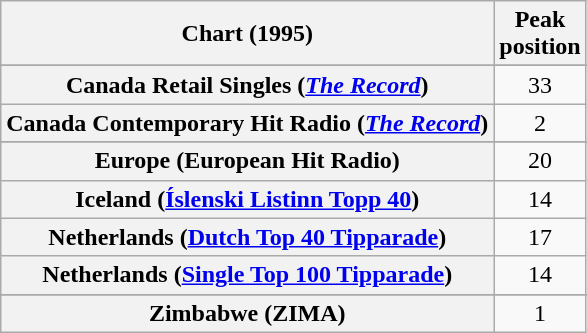<table class="wikitable sortable plainrowheaders" style="text-align:center">
<tr>
<th>Chart (1995)</th>
<th>Peak<br>position</th>
</tr>
<tr>
</tr>
<tr>
</tr>
<tr>
<th scope="row">Canada Retail Singles (<em><a href='#'>The Record</a></em>)</th>
<td>33</td>
</tr>
<tr>
<th scope="row">Canada Contemporary Hit Radio (<em><a href='#'>The Record</a></em>)</th>
<td>2</td>
</tr>
<tr>
</tr>
<tr>
<th scope="row">Europe (European Hit Radio)</th>
<td>20</td>
</tr>
<tr>
<th scope="row">Iceland (<a href='#'>Íslenski Listinn Topp 40</a>)</th>
<td>14</td>
</tr>
<tr>
<th scope="row">Netherlands (<a href='#'>Dutch Top 40 Tipparade</a>)</th>
<td>17</td>
</tr>
<tr>
<th scope="row">Netherlands (<a href='#'>Single Top 100 Tipparade</a>)</th>
<td>14</td>
</tr>
<tr>
</tr>
<tr>
</tr>
<tr>
</tr>
<tr>
</tr>
<tr>
</tr>
<tr>
</tr>
<tr>
</tr>
<tr>
</tr>
<tr>
</tr>
<tr>
</tr>
<tr>
</tr>
<tr>
</tr>
<tr>
<th scope="row">Zimbabwe (ZIMA)</th>
<td>1</td>
</tr>
</table>
